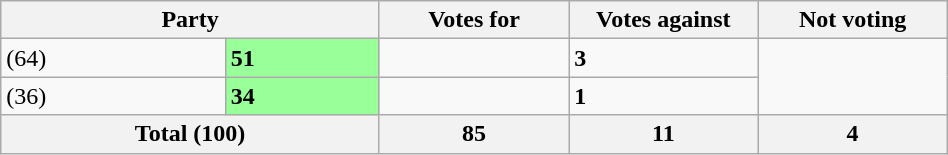<table class="wikitable" style="width:50%;">
<tr>
<th colspan="2">Party</th>
<th style="width:20%;">Votes for</th>
<th style="width:20%;">Votes against</th>
<th style="width:20%;">Not voting</th>
</tr>
<tr>
<td> (64)</td>
<td style="background-color:#9f9;"><strong>51</strong></td>
<td></td>
<td><strong>3</strong></td>
</tr>
<tr>
<td> (36)</td>
<td style="background-color:#9f9;"><strong>34</strong></td>
<td></td>
<td><strong>1</strong></td>
</tr>
<tr>
<th colspan="2">Total (100)</th>
<th>85</th>
<th>11</th>
<th>4</th>
</tr>
</table>
